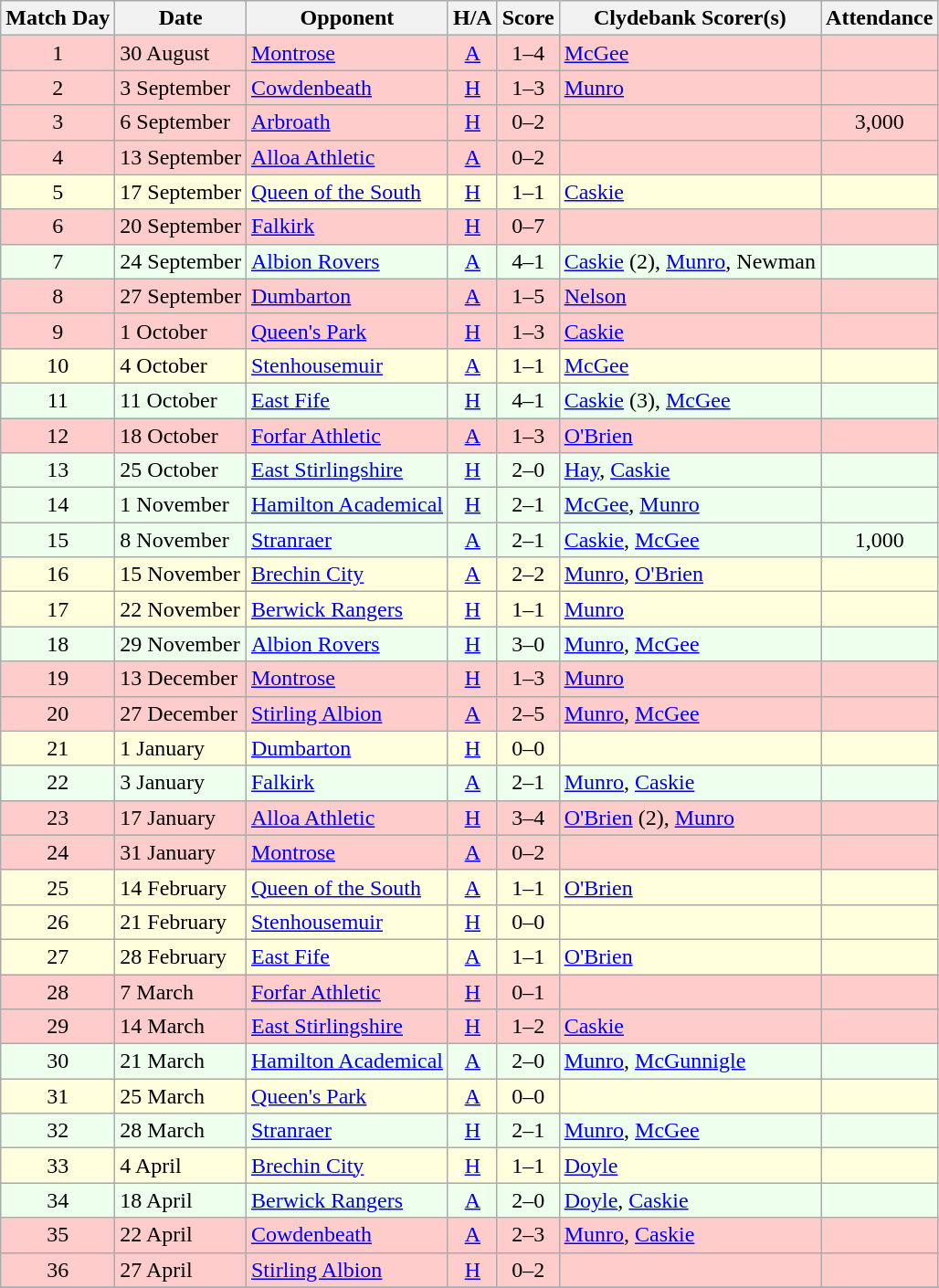<table class="wikitable" style="text-align:center">
<tr>
<th>Match Day</th>
<th>Date</th>
<th>Opponent</th>
<th>H/A</th>
<th>Score</th>
<th>Clydebank Scorer(s)</th>
<th>Attendance</th>
</tr>
<tr bgcolor=#FFCCCC>
<td>1</td>
<td align=left>30 August</td>
<td align=left><a href='#'>Montrose</a></td>
<td><a href='#'>A</a></td>
<td>1–4</td>
<td align=left><a href='#'>McGee</a></td>
<td></td>
</tr>
<tr bgcolor=#FFCCCC>
<td>2</td>
<td align=left>3 September</td>
<td align=left><a href='#'>Cowdenbeath</a></td>
<td><a href='#'>H</a></td>
<td>1–3</td>
<td align=left><a href='#'>Munro</a></td>
<td></td>
</tr>
<tr bgcolor=#FFCCCC>
<td>3</td>
<td align=left>6 September</td>
<td align=left><a href='#'>Arbroath</a></td>
<td><a href='#'>H</a></td>
<td>0–2</td>
<td align=left></td>
<td>3,000</td>
</tr>
<tr bgcolor=#FFCCCC>
<td>4</td>
<td align=left>13 September</td>
<td align=left><a href='#'>Alloa Athletic</a></td>
<td><a href='#'>A</a></td>
<td>0–2</td>
<td align=left></td>
<td></td>
</tr>
<tr bgcolor=#FFFFDD>
<td>5</td>
<td align=left>17 September</td>
<td align=left><a href='#'>Queen of the South</a></td>
<td><a href='#'>H</a></td>
<td>1–1</td>
<td align=left><a href='#'>Caskie</a></td>
<td></td>
</tr>
<tr bgcolor=#FFCCCC>
<td>6</td>
<td align=left>20 September</td>
<td align=left><a href='#'>Falkirk</a></td>
<td><a href='#'>H</a></td>
<td>0–7</td>
<td align=left></td>
<td></td>
</tr>
<tr bgcolor=#EEFFEE>
<td>7</td>
<td align=left>24 September</td>
<td align=left><a href='#'>Albion Rovers</a></td>
<td><a href='#'>A</a></td>
<td>4–1</td>
<td align=left><a href='#'>Caskie</a> (2), <a href='#'>Munro</a>, Newman</td>
<td></td>
</tr>
<tr bgcolor=#FFCCCC>
<td>8</td>
<td align=left>27 September</td>
<td align=left><a href='#'>Dumbarton</a></td>
<td><a href='#'>A</a></td>
<td>1–5</td>
<td align=left><a href='#'>Nelson</a></td>
<td></td>
</tr>
<tr bgcolor=#FFCCCC>
<td>9</td>
<td align=left>1 October</td>
<td align=left><a href='#'>Queen's Park</a></td>
<td><a href='#'>H</a></td>
<td>1–3</td>
<td align=left><a href='#'>Caskie</a></td>
<td></td>
</tr>
<tr bgcolor=#FFFFDD>
<td>10</td>
<td align=left>4 October</td>
<td align=left><a href='#'>Stenhousemuir</a></td>
<td><a href='#'>A</a></td>
<td>1–1</td>
<td align=left><a href='#'>McGee</a></td>
<td></td>
</tr>
<tr bgcolor=#EEFFEE>
<td>11</td>
<td align=left>11 October</td>
<td align=left><a href='#'>East Fife</a></td>
<td><a href='#'>H</a></td>
<td>4–1</td>
<td align=left><a href='#'>Caskie</a> (3), <a href='#'>McGee</a></td>
<td></td>
</tr>
<tr bgcolor=#FFCCCC>
<td>12</td>
<td align=left>18 October</td>
<td align=left><a href='#'>Forfar Athletic</a></td>
<td><a href='#'>A</a></td>
<td>1–3</td>
<td align=left><a href='#'>O'Brien</a></td>
<td></td>
</tr>
<tr bgcolor=#EEFFEE>
<td>13</td>
<td align=left>25 October</td>
<td align=left><a href='#'>East Stirlingshire</a></td>
<td><a href='#'>H</a></td>
<td>2–0</td>
<td align=left><a href='#'>Hay</a>, <a href='#'>Caskie</a></td>
<td></td>
</tr>
<tr bgcolor=#EEFFEE>
<td>14</td>
<td align=left>1 November</td>
<td align=left><a href='#'>Hamilton Academical</a></td>
<td><a href='#'>H</a></td>
<td>2–1</td>
<td align=left><a href='#'>McGee</a>, <a href='#'>Munro</a></td>
<td></td>
</tr>
<tr bgcolor=#EEFFEE>
<td>15</td>
<td align=left>8 November</td>
<td align=left><a href='#'>Stranraer</a></td>
<td><a href='#'>A</a></td>
<td>2–1</td>
<td align=left><a href='#'>Caskie</a>, <a href='#'>McGee</a></td>
<td>1,000</td>
</tr>
<tr bgcolor=#FFFFDD>
<td>16</td>
<td align=left>15 November</td>
<td align=left><a href='#'>Brechin City</a></td>
<td><a href='#'>A</a></td>
<td>2–2</td>
<td align=left><a href='#'>Munro</a>, <a href='#'>O'Brien</a></td>
<td></td>
</tr>
<tr bgcolor=#FFFFDD>
<td>17</td>
<td align=left>22 November</td>
<td align=left><a href='#'>Berwick Rangers</a></td>
<td><a href='#'>H</a></td>
<td>1–1</td>
<td align=left><a href='#'>Munro</a></td>
<td></td>
</tr>
<tr bgcolor=#EEFFEE>
<td>18</td>
<td align=left>29 November</td>
<td align=left><a href='#'>Albion Rovers</a></td>
<td><a href='#'>H</a></td>
<td>3–0</td>
<td align=left><a href='#'>Munro</a>, <a href='#'>McGee</a></td>
<td></td>
</tr>
<tr bgcolor=#FFCCCC>
<td>19</td>
<td align=left>13 December</td>
<td align=left><a href='#'>Montrose</a></td>
<td><a href='#'>H</a></td>
<td>1–3</td>
<td align=left><a href='#'>Munro</a></td>
<td></td>
</tr>
<tr bgcolor=#FFCCCC>
<td>20</td>
<td align=left>27 December</td>
<td align=left><a href='#'>Stirling Albion</a></td>
<td><a href='#'>A</a></td>
<td>2–5</td>
<td align=left><a href='#'>Munro</a>, <a href='#'>McGee</a></td>
<td></td>
</tr>
<tr bgcolor=#FFFFDD>
<td>21</td>
<td align=left>1 January</td>
<td align=left><a href='#'>Dumbarton</a></td>
<td><a href='#'>H</a></td>
<td>0–0</td>
<td align=left></td>
<td></td>
</tr>
<tr bgcolor=#EEFFEE>
<td>22</td>
<td align=left>3 January</td>
<td align=left><a href='#'>Falkirk</a></td>
<td><a href='#'>A</a></td>
<td>2–1</td>
<td align=left><a href='#'>Munro</a>, <a href='#'>Caskie</a></td>
<td></td>
</tr>
<tr bgcolor=#FFCCCC>
<td>23</td>
<td align=left>17 January</td>
<td align=left><a href='#'>Alloa Athletic</a></td>
<td><a href='#'>H</a></td>
<td>3–4</td>
<td align=left><a href='#'>O'Brien</a> (2), <a href='#'>Munro</a></td>
<td></td>
</tr>
<tr bgcolor=#FFCCCC>
<td>24</td>
<td align=left>31 January</td>
<td align=left><a href='#'>Montrose</a></td>
<td><a href='#'>A</a></td>
<td>0–2</td>
<td align=left></td>
<td></td>
</tr>
<tr bgcolor=#FFFFDD>
<td>25</td>
<td align=left>14 February</td>
<td align=left><a href='#'>Queen of the South</a></td>
<td><a href='#'>A</a></td>
<td>1–1</td>
<td align=left><a href='#'>O'Brien</a></td>
<td></td>
</tr>
<tr bgcolor=#FFFFDD>
<td>26</td>
<td align=left>21 February</td>
<td align=left><a href='#'>Stenhousemuir</a></td>
<td><a href='#'>H</a></td>
<td>0–0</td>
<td align=left></td>
<td></td>
</tr>
<tr bgcolor=#FFFFDD>
<td>27</td>
<td align=left>28 February</td>
<td align=left><a href='#'>East Fife</a></td>
<td><a href='#'>A</a></td>
<td>1–1</td>
<td align=left><a href='#'>O'Brien</a></td>
<td></td>
</tr>
<tr bgcolor=#FFCCCC>
<td>28</td>
<td align=left>7 March</td>
<td align=left><a href='#'>Forfar Athletic</a></td>
<td><a href='#'>H</a></td>
<td>0–1</td>
<td align=left></td>
<td></td>
</tr>
<tr bgcolor=#FFCCCC>
<td>29</td>
<td align=left>14 March</td>
<td align=left><a href='#'>East Stirlingshire</a></td>
<td><a href='#'>H</a></td>
<td>1–2</td>
<td align=left><a href='#'>Caskie</a></td>
<td></td>
</tr>
<tr bgcolor=#EEFFEE>
<td>30</td>
<td align=left>21 March</td>
<td align=left><a href='#'>Hamilton Academical</a></td>
<td><a href='#'>A</a></td>
<td>2–0</td>
<td align=left><a href='#'>Munro</a>, <a href='#'>McGunnigle</a></td>
<td></td>
</tr>
<tr bgcolor=#FFFFDD>
<td>31</td>
<td align=left>25 March</td>
<td align=left><a href='#'>Queen's Park</a></td>
<td><a href='#'>A</a></td>
<td>0–0</td>
<td align=left></td>
<td></td>
</tr>
<tr bgcolor=#EEFFEE>
<td>32</td>
<td align=left>28 March</td>
<td align=left><a href='#'>Stranraer</a></td>
<td><a href='#'>H</a></td>
<td>2–1</td>
<td align=left><a href='#'>Munro</a>, <a href='#'>McGee</a></td>
<td></td>
</tr>
<tr bgcolor=#FFFFDD>
<td>33</td>
<td align=left>4 April</td>
<td align=left><a href='#'>Brechin City</a></td>
<td><a href='#'>H</a></td>
<td>1–1</td>
<td align=left><a href='#'>Doyle</a></td>
<td></td>
</tr>
<tr bgcolor=#EEFFEE>
<td>34</td>
<td align=left>18 April</td>
<td align=left><a href='#'>Berwick Rangers</a></td>
<td><a href='#'>A</a></td>
<td>2–0</td>
<td align=left><a href='#'>Doyle</a>, <a href='#'>Caskie</a></td>
<td></td>
</tr>
<tr bgcolor=#FFCCCC>
<td>35</td>
<td align=left>22 April</td>
<td align=left><a href='#'>Cowdenbeath</a></td>
<td><a href='#'>A</a></td>
<td>2–3</td>
<td align=left><a href='#'>Munro</a>, <a href='#'>Caskie</a></td>
<td></td>
</tr>
<tr bgcolor=#FFCCCC>
<td>36</td>
<td align=left>27 April</td>
<td align=left><a href='#'>Stirling Albion</a></td>
<td><a href='#'>H</a></td>
<td>0–2</td>
<td align=left></td>
<td></td>
</tr>
<tr>
</tr>
</table>
